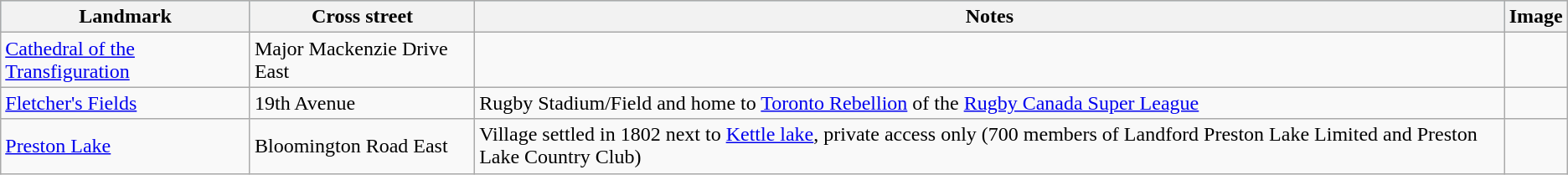<table class="wikitable sortable">
<tr style="background:lightblue;">
<th>Landmark</th>
<th>Cross street</th>
<th>Notes</th>
<th>Image</th>
</tr>
<tr>
<td><a href='#'>Cathedral of the Transfiguration</a></td>
<td>Major Mackenzie Drive East</td>
<td></td>
<td></td>
</tr>
<tr>
<td><a href='#'>Fletcher's Fields</a></td>
<td>19th Avenue</td>
<td>Rugby Stadium/Field and home to <a href='#'>Toronto Rebellion</a> of the <a href='#'>Rugby Canada Super League</a></td>
<td></td>
</tr>
<tr>
<td><a href='#'>Preston Lake</a></td>
<td>Bloomington Road East</td>
<td>Village settled in 1802 next to <a href='#'>Kettle lake</a>, private access only (700 members of Landford Preston Lake Limited  and Preston Lake Country Club)</td>
<td></td>
</tr>
</table>
